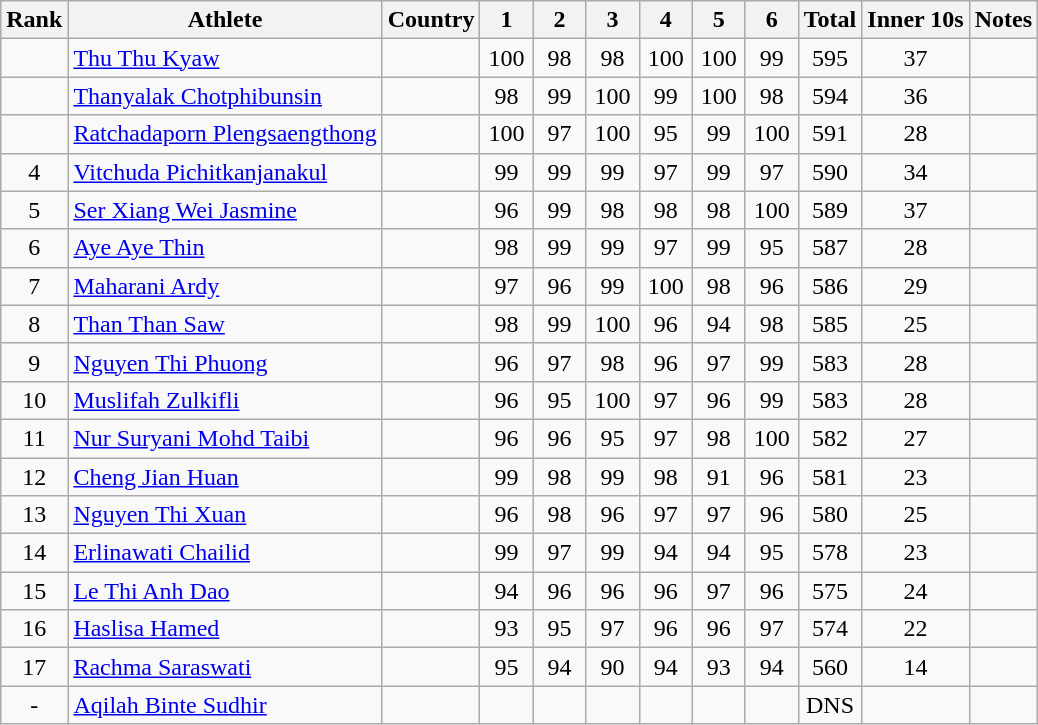<table class="wikitable sortable" style="text-align:center">
<tr>
<th>Rank</th>
<th>Athlete</th>
<th>Country</th>
<th class="sortable" style="width: 28px">1</th>
<th class="sortable" style="width: 28px">2</th>
<th class="sortable" style="width: 28px">3</th>
<th class="sortable" style="width: 28px">4</th>
<th class="sortable" style="width: 28px">5</th>
<th class="sortable" style="width: 28px">6</th>
<th>Total</th>
<th class="sortable">Inner 10s</th>
<th class="unsortable">Notes</th>
</tr>
<tr>
<td></td>
<td align="left"><a href='#'>Thu Thu Kyaw</a></td>
<td align="left"></td>
<td>100</td>
<td>98</td>
<td>98</td>
<td>100</td>
<td>100</td>
<td>99</td>
<td>595</td>
<td>37</td>
<td></td>
</tr>
<tr>
<td></td>
<td align="left"><a href='#'>Thanyalak Chotphibunsin</a></td>
<td align="left"></td>
<td>98</td>
<td>99</td>
<td>100</td>
<td>99</td>
<td>100</td>
<td>98</td>
<td>594</td>
<td>36</td>
<td></td>
</tr>
<tr>
<td></td>
<td align="left"><a href='#'>Ratchadaporn Plengsaengthong</a></td>
<td align="left"></td>
<td>100</td>
<td>97</td>
<td>100</td>
<td>95</td>
<td>99</td>
<td>100</td>
<td>591</td>
<td>28</td>
<td></td>
</tr>
<tr>
<td>4</td>
<td align="left"><a href='#'>Vitchuda Pichitkanjanakul</a></td>
<td align="left"></td>
<td>99</td>
<td>99</td>
<td>99</td>
<td>97</td>
<td>99</td>
<td>97</td>
<td>590</td>
<td>34</td>
<td></td>
</tr>
<tr>
<td>5</td>
<td align="left"><a href='#'>Ser Xiang Wei Jasmine</a></td>
<td align="left"></td>
<td>96</td>
<td>99</td>
<td>98</td>
<td>98</td>
<td>98</td>
<td>100</td>
<td>589</td>
<td>37</td>
<td></td>
</tr>
<tr>
<td>6</td>
<td align="left"><a href='#'>Aye Aye Thin</a></td>
<td align="left"></td>
<td>98</td>
<td>99</td>
<td>99</td>
<td>97</td>
<td>99</td>
<td>95</td>
<td>587</td>
<td>28</td>
<td></td>
</tr>
<tr>
<td>7</td>
<td align="left"><a href='#'>Maharani Ardy</a></td>
<td align="left"></td>
<td>97</td>
<td>96</td>
<td>99</td>
<td>100</td>
<td>98</td>
<td>96</td>
<td>586</td>
<td>29</td>
<td></td>
</tr>
<tr>
<td>8</td>
<td align="left"><a href='#'>Than Than Saw</a></td>
<td align="left"></td>
<td>98</td>
<td>99</td>
<td>100</td>
<td>96</td>
<td>94</td>
<td>98</td>
<td>585</td>
<td>25</td>
<td></td>
</tr>
<tr>
<td>9</td>
<td align="left"><a href='#'>Nguyen Thi Phuong</a></td>
<td align="left"></td>
<td>96</td>
<td>97</td>
<td>98</td>
<td>96</td>
<td>97</td>
<td>99</td>
<td>583</td>
<td>28</td>
<td></td>
</tr>
<tr>
<td>10</td>
<td align="left"><a href='#'>Muslifah Zulkifli</a></td>
<td align="left"></td>
<td>96</td>
<td>95</td>
<td>100</td>
<td>97</td>
<td>96</td>
<td>99</td>
<td>583</td>
<td>28</td>
<td></td>
</tr>
<tr>
<td>11</td>
<td align="left"><a href='#'>Nur Suryani Mohd Taibi</a></td>
<td align="left"></td>
<td>96</td>
<td>96</td>
<td>95</td>
<td>97</td>
<td>98</td>
<td>100</td>
<td>582</td>
<td>27</td>
<td></td>
</tr>
<tr>
<td>12</td>
<td align="left"><a href='#'>Cheng Jian Huan</a></td>
<td align="left"></td>
<td>99</td>
<td>98</td>
<td>99</td>
<td>98</td>
<td>91</td>
<td>96</td>
<td>581</td>
<td>23</td>
<td></td>
</tr>
<tr>
<td>13</td>
<td align="left"><a href='#'>Nguyen Thi Xuan</a></td>
<td align="left"></td>
<td>96</td>
<td>98</td>
<td>96</td>
<td>97</td>
<td>97</td>
<td>96</td>
<td>580</td>
<td>25</td>
<td></td>
</tr>
<tr>
<td>14</td>
<td align="left"><a href='#'>Erlinawati Chailid</a></td>
<td align="left"></td>
<td>99</td>
<td>97</td>
<td>99</td>
<td>94</td>
<td>94</td>
<td>95</td>
<td>578</td>
<td>23</td>
<td></td>
</tr>
<tr>
<td>15</td>
<td align="left"><a href='#'>Le Thi Anh Dao</a></td>
<td align="left"></td>
<td>94</td>
<td>96</td>
<td>96</td>
<td>96</td>
<td>97</td>
<td>96</td>
<td>575</td>
<td>24</td>
<td></td>
</tr>
<tr>
<td>16</td>
<td align="left"><a href='#'>Haslisa Hamed</a></td>
<td align="left"></td>
<td>93</td>
<td>95</td>
<td>97</td>
<td>96</td>
<td>96</td>
<td>97</td>
<td>574</td>
<td>22</td>
<td></td>
</tr>
<tr>
<td>17</td>
<td align="left"><a href='#'>Rachma Saraswati</a></td>
<td align="left"></td>
<td>95</td>
<td>94</td>
<td>90</td>
<td>94</td>
<td>93</td>
<td>94</td>
<td>560</td>
<td>14</td>
<td></td>
</tr>
<tr>
<td>-</td>
<td align="left"><a href='#'>Aqilah Binte Sudhir</a></td>
<td align="left"></td>
<td></td>
<td></td>
<td></td>
<td></td>
<td></td>
<td></td>
<td>DNS</td>
<td></td>
<td></td>
</tr>
</table>
